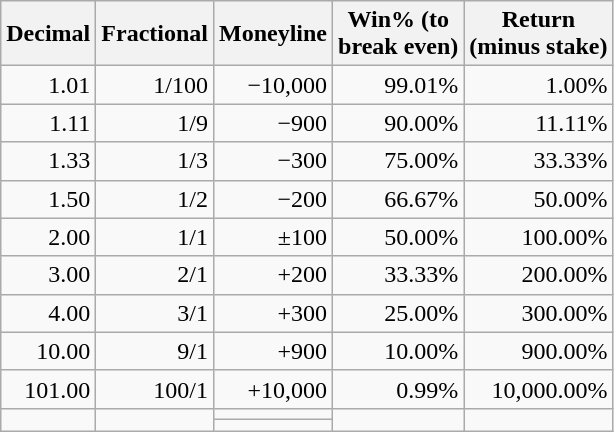<table class="wikitable">
<tr>
<th>Decimal</th>
<th>Fractional</th>
<th>Moneyline</th>
<th>Win% (to<br>break even)</th>
<th>Return<br>(minus stake)</th>
</tr>
<tr align="right">
<td>1.01</td>
<td>1/100</td>
<td>−10,000</td>
<td>99.01%</td>
<td>1.00%</td>
</tr>
<tr align="right">
<td>1.11</td>
<td>1/9</td>
<td>−900</td>
<td>90.00%</td>
<td>11.11%</td>
</tr>
<tr align="right">
<td>1.33</td>
<td>1/3</td>
<td>−300</td>
<td>75.00%</td>
<td>33.33%</td>
</tr>
<tr align="right">
<td>1.50</td>
<td>1/2</td>
<td>−200</td>
<td>66.67%</td>
<td>50.00%</td>
</tr>
<tr align="right">
<td>2.00</td>
<td>1/1</td>
<td>±100</td>
<td>50.00%</td>
<td>100.00%</td>
</tr>
<tr align="right">
<td>3.00</td>
<td>2/1</td>
<td>+200</td>
<td>33.33%</td>
<td>200.00%</td>
</tr>
<tr align="right">
<td>4.00</td>
<td>3/1</td>
<td>+300</td>
<td>25.00%</td>
<td>300.00%</td>
</tr>
<tr align="right">
<td>10.00</td>
<td>9/1</td>
<td>+900</td>
<td>10.00%</td>
<td>900.00%</td>
</tr>
<tr align="right">
<td>101.00</td>
<td>100/1</td>
<td>+10,000</td>
<td>0.99%</td>
<td>10,000.00%</td>
</tr>
<tr align="right">
<td rowspan="2"></td>
<td rowspan="2"></td>
<td></td>
<td rowspan="2"></td>
<td rowspan="2"></td>
</tr>
<tr align="right">
<td></td>
</tr>
</table>
